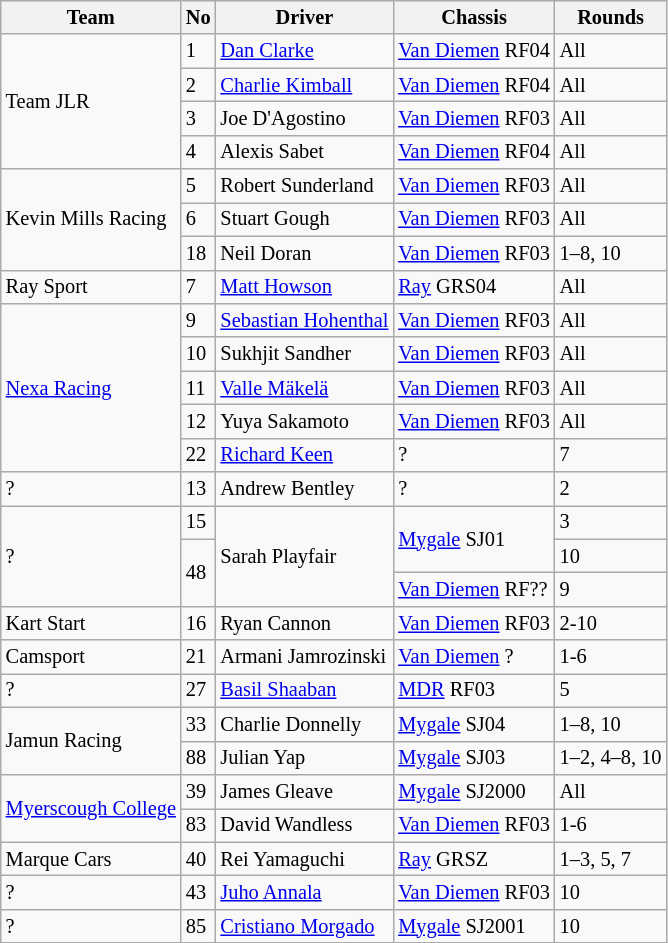<table class="wikitable" style="font-size: 85%;">
<tr>
<th>Team</th>
<th>No</th>
<th>Driver</th>
<th>Chassis</th>
<th>Rounds</th>
</tr>
<tr>
<td rowspan=4> Team JLR</td>
<td>1</td>
<td> <a href='#'>Dan Clarke</a></td>
<td><a href='#'>Van Diemen</a> RF04</td>
<td>All</td>
</tr>
<tr>
<td>2</td>
<td> <a href='#'>Charlie Kimball</a></td>
<td><a href='#'>Van Diemen</a> RF04</td>
<td>All</td>
</tr>
<tr>
<td>3</td>
<td> Joe D'Agostino</td>
<td><a href='#'>Van Diemen</a> RF03</td>
<td>All</td>
</tr>
<tr>
<td>4</td>
<td> Alexis Sabet</td>
<td><a href='#'>Van Diemen</a> RF04</td>
<td>All</td>
</tr>
<tr>
<td rowspan=3> Kevin Mills Racing</td>
<td>5</td>
<td> Robert Sunderland</td>
<td><a href='#'>Van Diemen</a> RF03</td>
<td>All</td>
</tr>
<tr>
<td>6</td>
<td> Stuart Gough</td>
<td><a href='#'>Van Diemen</a> RF03</td>
<td>All</td>
</tr>
<tr>
<td>18</td>
<td> Neil Doran</td>
<td><a href='#'>Van Diemen</a> RF03</td>
<td>1–8, 10</td>
</tr>
<tr>
<td rowspan=1> Ray Sport</td>
<td>7</td>
<td> <a href='#'>Matt Howson</a></td>
<td><a href='#'>Ray</a> GRS04</td>
<td>All</td>
</tr>
<tr>
<td rowspan=5> <a href='#'>Nexa Racing</a></td>
<td>9</td>
<td> <a href='#'>Sebastian Hohenthal</a></td>
<td><a href='#'>Van Diemen</a> RF03</td>
<td>All</td>
</tr>
<tr>
<td>10</td>
<td> Sukhjit Sandher</td>
<td><a href='#'>Van Diemen</a> RF03</td>
<td>All</td>
</tr>
<tr>
<td>11</td>
<td> <a href='#'>Valle Mäkelä</a></td>
<td><a href='#'>Van Diemen</a> RF03</td>
<td>All</td>
</tr>
<tr>
<td>12</td>
<td> Yuya Sakamoto</td>
<td><a href='#'>Van Diemen</a> RF03</td>
<td>All</td>
</tr>
<tr>
<td>22</td>
<td> <a href='#'>Richard Keen</a></td>
<td>?</td>
<td>7</td>
</tr>
<tr>
<td rowspan=1> ?</td>
<td>13</td>
<td> Andrew Bentley</td>
<td>?</td>
<td>2</td>
</tr>
<tr>
<td rowspan=3> ?</td>
<td>15</td>
<td rowspan=3> Sarah Playfair</td>
<td rowspan=2><a href='#'>Mygale</a> SJ01</td>
<td>3</td>
</tr>
<tr>
<td rowspan=2>48</td>
<td>10</td>
</tr>
<tr>
<td><a href='#'>Van Diemen</a> RF??</td>
<td>9</td>
</tr>
<tr>
<td rowspan=1> Kart Start</td>
<td>16</td>
<td> Ryan Cannon</td>
<td><a href='#'>Van Diemen</a> RF03</td>
<td>2-10</td>
</tr>
<tr>
<td rowspan=1> Camsport</td>
<td>21</td>
<td> Armani Jamrozinski</td>
<td><a href='#'>Van Diemen</a> ?</td>
<td>1-6</td>
</tr>
<tr>
<td rowspan=1> ?</td>
<td>27</td>
<td> <a href='#'>Basil Shaaban</a></td>
<td><a href='#'>MDR</a> RF03</td>
<td>5</td>
</tr>
<tr>
<td rowspan=2> Jamun Racing</td>
<td>33</td>
<td> Charlie Donnelly</td>
<td><a href='#'>Mygale</a> SJ04</td>
<td>1–8, 10</td>
</tr>
<tr>
<td>88</td>
<td> Julian Yap</td>
<td><a href='#'>Mygale</a> SJ03</td>
<td>1–2, 4–8, 10</td>
</tr>
<tr>
<td rowspan=2> <a href='#'>Myerscough College</a></td>
<td>39</td>
<td> James Gleave</td>
<td><a href='#'>Mygale</a> SJ2000</td>
<td>All</td>
</tr>
<tr>
<td>83</td>
<td> David Wandless</td>
<td><a href='#'>Van Diemen</a> RF03</td>
<td>1-6</td>
</tr>
<tr>
<td rowspan=1> Marque Cars</td>
<td>40</td>
<td> Rei Yamaguchi</td>
<td><a href='#'>Ray</a> GRSZ</td>
<td>1–3, 5, 7</td>
</tr>
<tr>
<td rowspan=1> ?</td>
<td>43</td>
<td> <a href='#'>Juho Annala</a></td>
<td><a href='#'>Van Diemen</a> RF03</td>
<td>10</td>
</tr>
<tr>
<td rowspan=1> ?</td>
<td>85</td>
<td> <a href='#'>Cristiano Morgado</a></td>
<td><a href='#'>Mygale</a> SJ2001</td>
<td>10</td>
</tr>
</table>
